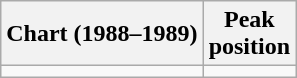<table class="wikitable">
<tr>
<th>Chart (1988–1989)</th>
<th>Peak<br>position</th>
</tr>
<tr>
<td></td>
</tr>
</table>
